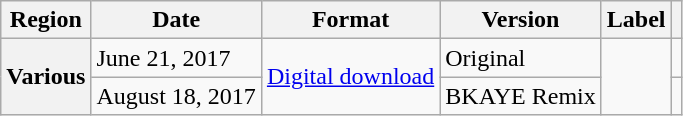<table class="wikitable plainrowheaders">
<tr>
<th scope="col">Region</th>
<th scope="col">Date</th>
<th scope="col">Format</th>
<th scope="col">Version</th>
<th scope="col">Label</th>
<th scope="col"></th>
</tr>
<tr>
<th scope="row" rowspan="2">Various</th>
<td>June 21, 2017</td>
<td rowspan="2"><a href='#'>Digital download</a></td>
<td>Original</td>
<td rowspan="2"></td>
<td></td>
</tr>
<tr>
<td>August 18, 2017</td>
<td>BKAYE Remix</td>
<td></td>
</tr>
</table>
